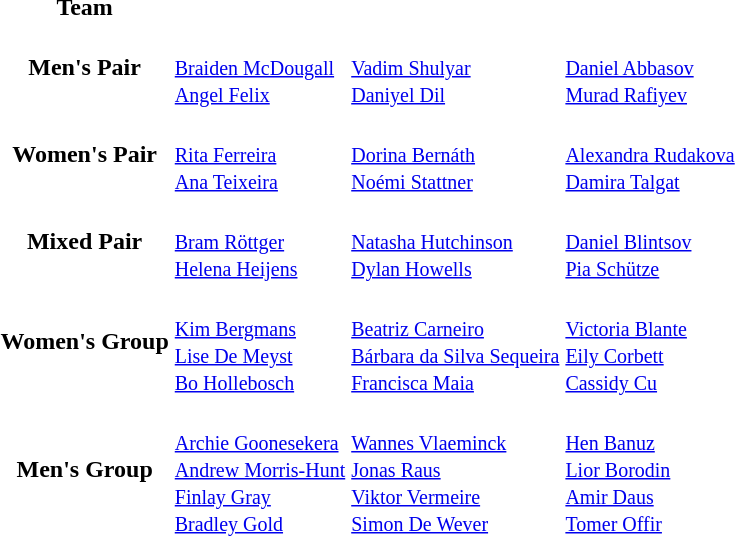<table>
<tr>
<th scope=row>Team</th>
<td></td>
<td></td>
<td></td>
</tr>
<tr>
<th scope=row>Men's Pair </th>
<td><br><small><a href='#'>Braiden McDougall</a><br><a href='#'>Angel Felix</a></small></td>
<td><br><small><a href='#'>Vadim Shulyar</a><br><a href='#'>Daniyel Dil</a></small></td>
<td><br><small><a href='#'>Daniel Abbasov</a><br><a href='#'>Murad Rafiyev</a></small></td>
</tr>
<tr>
<th scope=row>Women's Pair </th>
<td><br><small><a href='#'>Rita Ferreira</a><br><a href='#'>Ana Teixeira</a></small></td>
<td><br><small><a href='#'>Dorina Bernáth</a><br><a href='#'>Noémi Stattner</a></small></td>
<td><br><small><a href='#'>Alexandra Rudakova</a><br><a href='#'>Damira Talgat</a></small></td>
</tr>
<tr>
<th scope=row>Mixed Pair</th>
<td><br><small><a href='#'>Bram Röttger</a><br><a href='#'>Helena Heijens</a></small></td>
<td><br><small><a href='#'>Natasha Hutchinson</a><br><a href='#'>Dylan Howells</a></small></td>
<td><br><small><a href='#'>Daniel Blintsov</a><br><a href='#'>Pia Schütze</a></small></td>
</tr>
<tr>
<th scope=row>Women's Group</th>
<td><br><small><a href='#'>Kim Bergmans</a><br><a href='#'>Lise De Meyst</a><br><a href='#'>Bo Hollebosch</a></small></td>
<td><br><small><a href='#'>Beatriz Carneiro</a><br><a href='#'>Bárbara da Silva Sequeira</a><br><a href='#'>Francisca Maia</a></small></td>
<td><br><small><a href='#'>Victoria Blante</a><br><a href='#'>Eily Corbett</a><br><a href='#'>Cassidy Cu</a></small></td>
</tr>
<tr>
<th scope=row>Men's Group</th>
<td><br><small><a href='#'>Archie Goonesekera</a><br><a href='#'>Andrew Morris-Hunt</a><br><a href='#'>Finlay Gray</a><br><a href='#'>Bradley Gold</a></small></td>
<td><br><small><a href='#'>Wannes Vlaeminck</a><br><a href='#'>Jonas Raus</a><br><a href='#'>Viktor Vermeire</a><br><a href='#'>Simon De Wever</a></small></td>
<td><br><small><a href='#'>Hen Banuz</a><br><a href='#'>Lior Borodin</a><br><a href='#'>Amir Daus</a><br><a href='#'>Tomer Offir</a></small></td>
</tr>
</table>
